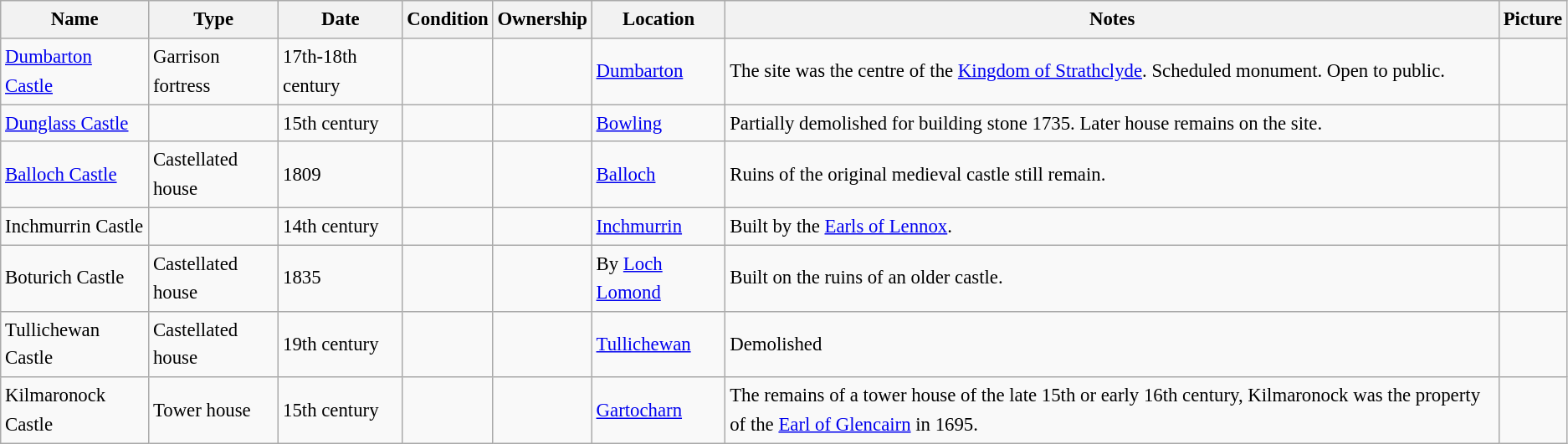<table class="wikitable sortable" style="font-size:95%;border:0px;text-align:left;line-height:150%;">
<tr>
<th>Name</th>
<th>Type</th>
<th>Date</th>
<th>Condition</th>
<th>Ownership</th>
<th>Location</th>
<th class="unsortable">Notes</th>
<th>Picture</th>
</tr>
<tr>
<td><a href='#'>Dumbarton Castle</a></td>
<td>Garrison fortress</td>
<td>17th-18th century</td>
<td></td>
<td></td>
<td><a href='#'>Dumbarton</a><br></td>
<td>The site was the centre of the <a href='#'>Kingdom of Strathclyde</a>. Scheduled monument. Open to public.</td>
<td></td>
</tr>
<tr>
<td><a href='#'>Dunglass Castle</a></td>
<td></td>
<td>15th century</td>
<td></td>
<td></td>
<td><a href='#'>Bowling</a><br></td>
<td>Partially demolished for building stone 1735. Later house remains on the site.</td>
<td></td>
</tr>
<tr>
<td><a href='#'>Balloch Castle</a></td>
<td>Castellated house</td>
<td>1809</td>
<td></td>
<td></td>
<td><a href='#'>Balloch</a><br></td>
<td>Ruins of the original medieval castle still remain.</td>
<td></td>
</tr>
<tr>
<td>Inchmurrin Castle</td>
<td></td>
<td>14th century</td>
<td></td>
<td></td>
<td><a href='#'>Inchmurrin</a><br></td>
<td>Built by the <a href='#'>Earls of Lennox</a>.</td>
<td></td>
</tr>
<tr>
<td>Boturich Castle</td>
<td>Castellated house</td>
<td>1835</td>
<td></td>
<td></td>
<td>By <a href='#'>Loch Lomond</a><br></td>
<td>Built on the ruins of an older castle.</td>
<td></td>
</tr>
<tr>
<td>Tullichewan Castle</td>
<td>Castellated house</td>
<td>19th century</td>
<td></td>
<td></td>
<td><a href='#'>Tullichewan</a><br></td>
<td>Demolished</td>
<td></td>
</tr>
<tr>
<td>Kilmaronock Castle</td>
<td>Tower house</td>
<td>15th century</td>
<td></td>
<td></td>
<td><a href='#'>Gartocharn</a><br></td>
<td>The remains of a tower house of the late 15th or early 16th century, Kilmaronock was the property of the <a href='#'>Earl of Glencairn</a> in 1695.</td>
<td></td>
</tr>
</table>
